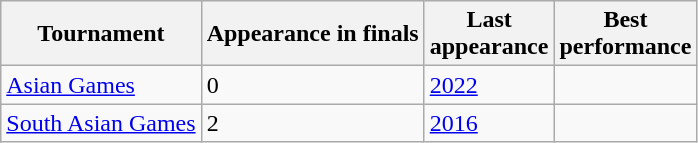<table class="wikitable sortable" style="text-align:left;">
<tr>
<th>Tournament</th>
<th data-sort-type="number">Appearance in finals</th>
<th>Last<br>appearance</th>
<th>Best<br>performance</th>
</tr>
<tr>
<td><a href='#'>Asian Games</a></td>
<td>0</td>
<td><a href='#'>2022</a></td>
<td></td>
</tr>
<tr>
<td><a href='#'>South Asian Games</a></td>
<td>2</td>
<td><a href='#'>2016</a></td>
<td></td>
</tr>
</table>
